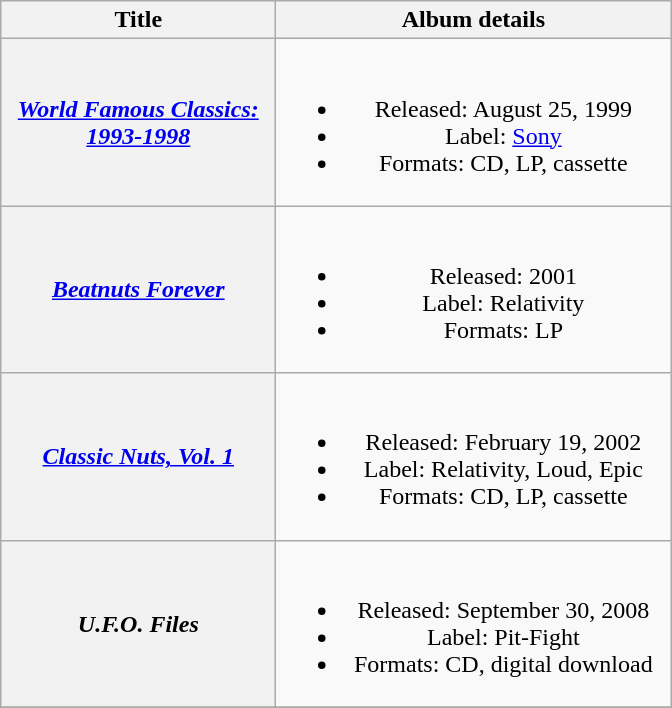<table class="wikitable plainrowheaders" style="text-align:center;" border="1">
<tr>
<th scope="col" style="width:11em;">Title</th>
<th scope="col" style="width:16em;">Album details</th>
</tr>
<tr>
<th scope="row"><em><a href='#'>World Famous Classics: 1993-1998</a></em></th>
<td><br><ul><li>Released: August 25, 1999</li><li>Label: <a href='#'>Sony</a></li><li>Formats: CD, LP, cassette</li></ul></td>
</tr>
<tr>
<th scope="row"><em><a href='#'>Beatnuts Forever</a></em></th>
<td><br><ul><li>Released: 2001</li><li>Label: Relativity</li><li>Formats: LP</li></ul></td>
</tr>
<tr>
<th scope="row"><em><a href='#'>Classic Nuts, Vol. 1</a></em></th>
<td><br><ul><li>Released: February 19, 2002</li><li>Label: Relativity, Loud, Epic</li><li>Formats: CD, LP, cassette</li></ul></td>
</tr>
<tr>
<th scope="row"><em>U.F.O. Files</em></th>
<td><br><ul><li>Released: September 30, 2008</li><li>Label: Pit-Fight</li><li>Formats: CD, digital download</li></ul></td>
</tr>
<tr>
</tr>
</table>
